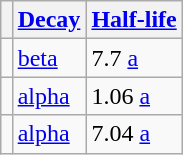<table class="wikitable" style="float:right; margin-left:1em">
<tr>
<th></th>
<th><a href='#'>Decay</a></th>
<th><a href='#'>Half-life</a></th>
</tr>
<tr>
<td></td>
<td><a href='#'>beta</a></td>
<td>7.7 <a href='#'>a</a></td>
</tr>
<tr>
<td></td>
<td><a href='#'>alpha</a></td>
<td>1.06 <a href='#'>a</a></td>
</tr>
<tr>
<td></td>
<td><a href='#'>alpha</a></td>
<td>7.04 <a href='#'>a</a></td>
</tr>
</table>
